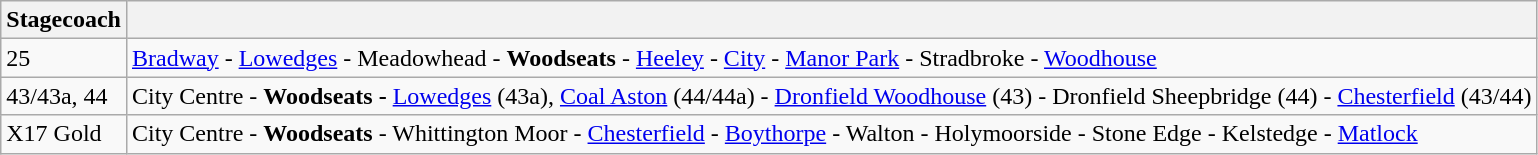<table class="wikitable">
<tr>
<th>Stagecoach</th>
<th></th>
</tr>
<tr>
<td>25</td>
<td><a href='#'>Bradway</a> - <a href='#'>Lowedges</a> - Meadowhead - <strong>Woodseats</strong> - <a href='#'>Heeley</a> - <a href='#'>City</a> - <a href='#'>Manor Park</a> - Stradbroke - <a href='#'>Woodhouse</a></td>
</tr>
<tr>
<td>43/43a, 44</td>
<td>City Centre - <strong>Woodseats -</strong> <a href='#'>Lowedges</a> (43a), <a href='#'>Coal Aston</a> (44/44a) - <a href='#'>Dronfield Woodhouse</a> (43) - Dronfield Sheepbridge (44) - <a href='#'>Chesterfield</a> (43/44)</td>
</tr>
<tr>
<td>X17 Gold</td>
<td>City Centre - <strong>Woodseats</strong> - Whittington Moor - <a href='#'>Chesterfield</a> - <a href='#'>Boythorpe</a> - Walton - Holymoorside - Stone Edge - Kelstedge - <a href='#'>Matlock</a></td>
</tr>
</table>
